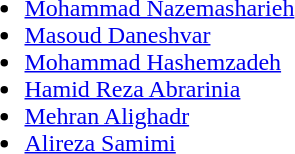<table>
<tr style="vertical-align: top;">
<td><br><ul><li> <a href='#'>Mohammad Nazemasharieh</a></li><li> <a href='#'>Masoud Daneshvar</a></li><li> <a href='#'>Mohammad Hashemzadeh</a></li><li> <a href='#'>Hamid Reza Abrarinia</a></li><li> <a href='#'>Mehran Alighadr</a></li><li> <a href='#'>Alireza Samimi</a></li></ul></td>
</tr>
</table>
